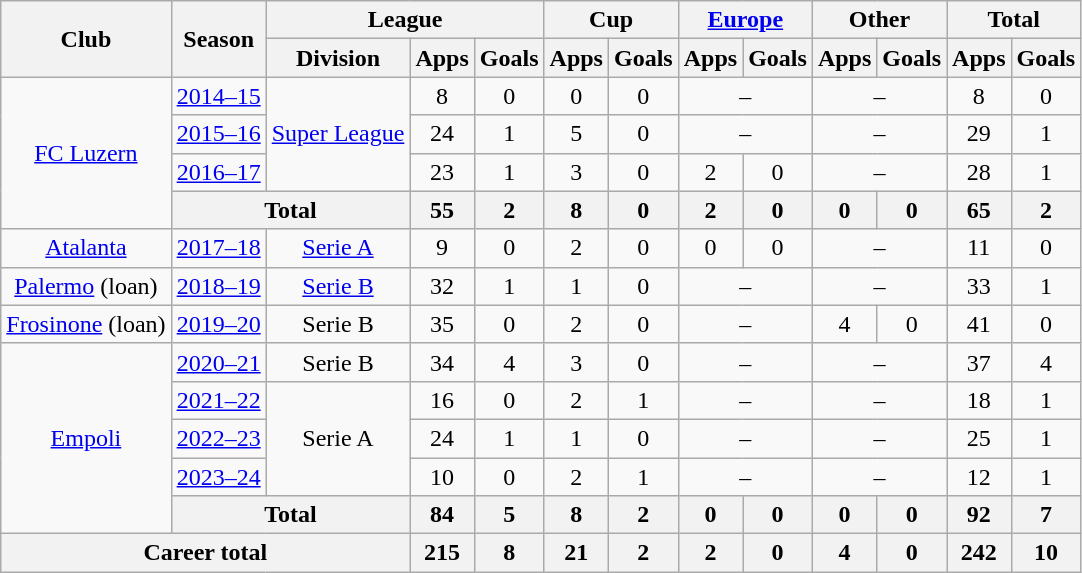<table class="wikitable" style="text-align:center">
<tr>
<th rowspan="2">Club</th>
<th rowspan="2">Season</th>
<th colspan="3">League</th>
<th colspan="2">Cup</th>
<th colspan="2"><a href='#'>Europe</a></th>
<th colspan="2">Other</th>
<th colspan="2">Total</th>
</tr>
<tr>
<th>Division</th>
<th>Apps</th>
<th>Goals</th>
<th>Apps</th>
<th>Goals</th>
<th>Apps</th>
<th>Goals</th>
<th>Apps</th>
<th>Goals</th>
<th>Apps</th>
<th>Goals</th>
</tr>
<tr>
<td rowspan="4"><a href='#'>FC Luzern</a></td>
<td><a href='#'>2014–15</a></td>
<td rowspan="3"><a href='#'>Super League</a></td>
<td>8</td>
<td>0</td>
<td>0</td>
<td>0</td>
<td colspan="2">–</td>
<td colspan="2">–</td>
<td>8</td>
<td>0</td>
</tr>
<tr>
<td><a href='#'>2015–16</a></td>
<td>24</td>
<td>1</td>
<td>5</td>
<td>0</td>
<td colspan="2">–</td>
<td colspan="2">–</td>
<td>29</td>
<td>1</td>
</tr>
<tr>
<td><a href='#'>2016–17</a></td>
<td>23</td>
<td>1</td>
<td>3</td>
<td>0</td>
<td>2</td>
<td>0</td>
<td colspan="2">–</td>
<td>28</td>
<td>1</td>
</tr>
<tr>
<th colspan="2">Total</th>
<th>55</th>
<th>2</th>
<th>8</th>
<th>0</th>
<th>2</th>
<th>0</th>
<th>0</th>
<th>0</th>
<th>65</th>
<th>2</th>
</tr>
<tr>
<td><a href='#'>Atalanta</a></td>
<td><a href='#'>2017–18</a></td>
<td><a href='#'>Serie A</a></td>
<td>9</td>
<td>0</td>
<td>2</td>
<td>0</td>
<td>0</td>
<td>0</td>
<td colspan="2">–</td>
<td>11</td>
<td>0</td>
</tr>
<tr>
<td><a href='#'>Palermo</a> (loan)</td>
<td><a href='#'>2018–19</a></td>
<td><a href='#'>Serie B</a></td>
<td>32</td>
<td>1</td>
<td>1</td>
<td>0</td>
<td colspan="2">–</td>
<td colspan="2">–</td>
<td>33</td>
<td>1</td>
</tr>
<tr>
<td><a href='#'>Frosinone</a> (loan)</td>
<td><a href='#'>2019–20</a></td>
<td>Serie B</td>
<td>35</td>
<td>0</td>
<td>2</td>
<td>0</td>
<td colspan="2">–</td>
<td>4</td>
<td>0</td>
<td>41</td>
<td>0</td>
</tr>
<tr>
<td rowspan="5"><a href='#'>Empoli</a></td>
<td><a href='#'>2020–21</a></td>
<td>Serie B</td>
<td>34</td>
<td>4</td>
<td>3</td>
<td>0</td>
<td colspan="2">–</td>
<td colspan="2">–</td>
<td>37</td>
<td>4</td>
</tr>
<tr>
<td><a href='#'>2021–22</a></td>
<td rowspan="3">Serie A</td>
<td>16</td>
<td>0</td>
<td>2</td>
<td>1</td>
<td colspan="2">–</td>
<td colspan="2">–</td>
<td>18</td>
<td>1</td>
</tr>
<tr>
<td><a href='#'>2022–23</a></td>
<td>24</td>
<td>1</td>
<td>1</td>
<td>0</td>
<td colspan="2">–</td>
<td colspan="2">–</td>
<td>25</td>
<td>1</td>
</tr>
<tr>
<td><a href='#'>2023–24</a></td>
<td>10</td>
<td>0</td>
<td>2</td>
<td>1</td>
<td colspan="2">–</td>
<td colspan="2">–</td>
<td>12</td>
<td>1</td>
</tr>
<tr>
<th colspan="2">Total</th>
<th>84</th>
<th>5</th>
<th>8</th>
<th>2</th>
<th>0</th>
<th>0</th>
<th>0</th>
<th>0</th>
<th>92</th>
<th>7</th>
</tr>
<tr>
<th colspan="3">Career total</th>
<th>215</th>
<th>8</th>
<th>21</th>
<th>2</th>
<th>2</th>
<th>0</th>
<th>4</th>
<th>0</th>
<th>242</th>
<th>10</th>
</tr>
</table>
